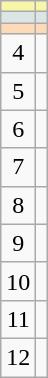<table class="wikitable">
<tr style="background:#F7F6A8;">
<td align=center></td>
<td></td>
</tr>
<tr style="background:#DCE5E5;">
<td align=center></td>
<td></td>
</tr>
<tr style="background:#FFDAB9;">
<td align=center></td>
<td></td>
</tr>
<tr>
<td align=center>4</td>
<td></td>
</tr>
<tr>
<td align=center>5</td>
<td></td>
</tr>
<tr>
<td align=center>6</td>
<td></td>
</tr>
<tr>
<td align=center>7</td>
<td></td>
</tr>
<tr>
<td align=center>8</td>
<td></td>
</tr>
<tr>
<td align=center>9</td>
<td></td>
</tr>
<tr>
<td align=center>10</td>
<td></td>
</tr>
<tr>
<td align=center>11</td>
<td></td>
</tr>
<tr>
<td align=center>12</td>
<td></td>
</tr>
</table>
